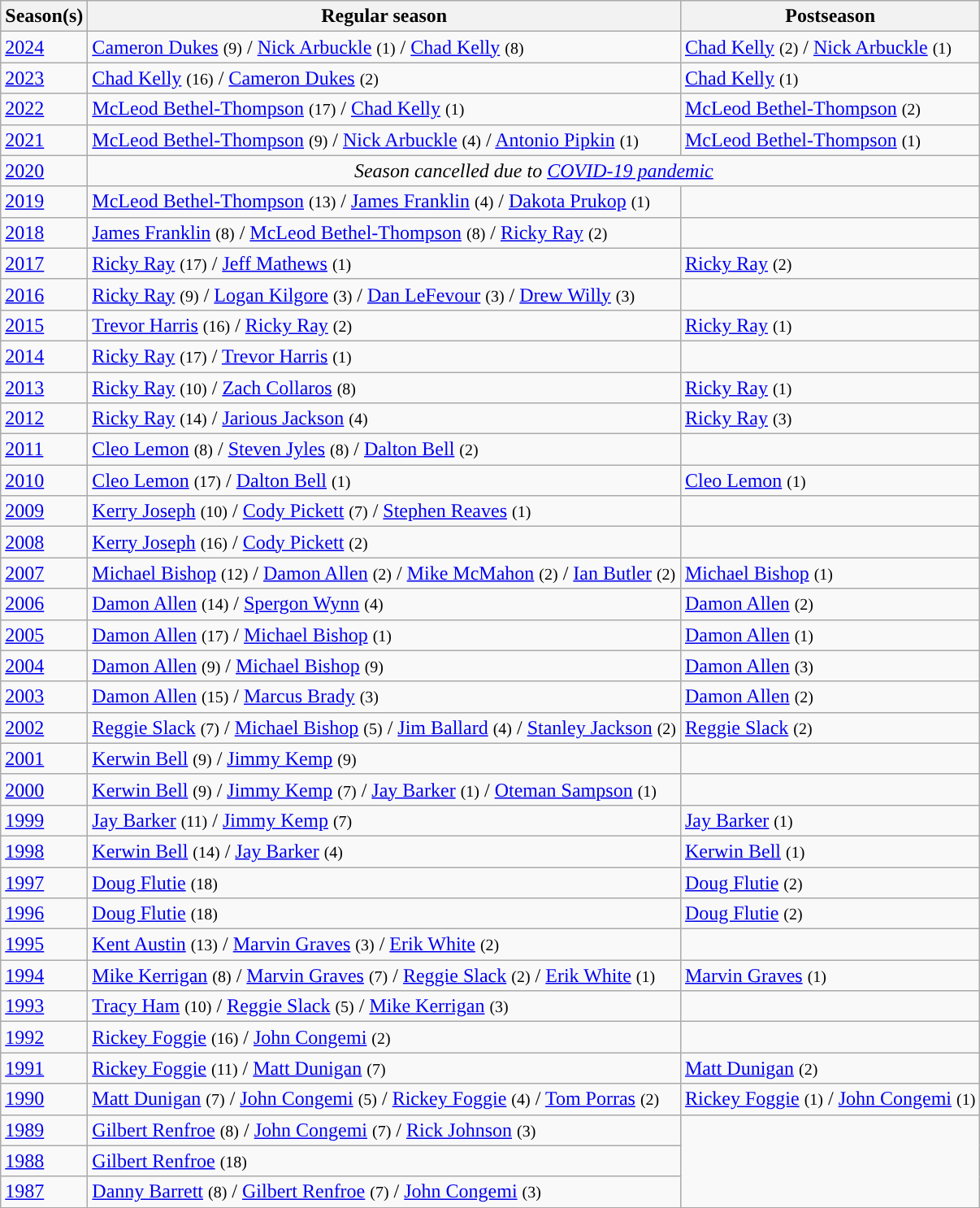<table class="wikitable sortable">
<tr>
<th>Season(s)</th>
<th>Regular season</th>
<th>Postseason</th>
</tr>
<tr>
<td align=left><a href='#'>2024</a></td>
<td align=left><a href='#'>Cameron Dukes</a> <small>(9)</small> / <a href='#'>Nick Arbuckle</a> <small>(1)</small> / <a href='#'>Chad Kelly</a> <small>(8)</small></td>
<td><a href='#'>Chad Kelly</a> <small>(2)</small> / <a href='#'>Nick Arbuckle</a> <small>(1)</small></td>
</tr>
<tr>
<td align=left><a href='#'>2023</a></td>
<td align=left><a href='#'>Chad Kelly</a> <small>(16)</small> / <a href='#'>Cameron Dukes</a> <small>(2)</small></td>
<td><a href='#'>Chad Kelly</a> <small>(1)</small></td>
</tr>
<tr>
<td align=left><a href='#'>2022</a></td>
<td align=left><a href='#'>McLeod Bethel-Thompson</a> <small>(17)</small> / <a href='#'>Chad Kelly</a> <small>(1)</small></td>
<td><a href='#'>McLeod Bethel-Thompson</a> <small>(2)</small></td>
</tr>
<tr>
<td align=left><a href='#'>2021</a></td>
<td align=left><a href='#'>McLeod Bethel-Thompson</a> <small>(9)</small> / <a href='#'>Nick Arbuckle</a> <small>(4)</small> / <a href='#'>Antonio Pipkin</a> <small>(1)</small></td>
<td><a href='#'>McLeod Bethel-Thompson</a> <small>(1)</small></td>
</tr>
<tr>
<td><a href='#'>2020</a></td>
<td align="center" colSpan="2"><em>Season cancelled due to <a href='#'>COVID-19 pandemic</a></em></td>
</tr>
<tr>
<td align=left><a href='#'>2019</a></td>
<td align=left><a href='#'>McLeod Bethel-Thompson</a> <small>(13)</small> / <a href='#'>James Franklin</a> <small>(4)</small> / <a href='#'>Dakota Prukop</a> <small>(1)</small></td>
<td></td>
</tr>
<tr>
<td align=left><a href='#'>2018</a></td>
<td align=left><a href='#'>James Franklin</a> <small>(8)</small> / <a href='#'>McLeod Bethel-Thompson</a> <small>(8)</small> / <a href='#'>Ricky Ray</a> <small>(2)</small></td>
<td></td>
</tr>
<tr>
<td align=left><a href='#'>2017</a></td>
<td align=left><a href='#'>Ricky Ray</a> <small>(17)</small> / <a href='#'>Jeff Mathews</a> <small>(1)</small></td>
<td><a href='#'>Ricky Ray</a> <small>(2)</small></td>
</tr>
<tr>
<td align=left><a href='#'>2016</a></td>
<td align=left><a href='#'>Ricky Ray</a> <small>(9)</small> / <a href='#'>Logan Kilgore</a> <small>(3)</small> / <a href='#'>Dan LeFevour</a> <small>(3)</small> / <a href='#'>Drew Willy</a> <small>(3)</small></td>
<td></td>
</tr>
<tr>
<td align=left><a href='#'>2015</a></td>
<td align=left><a href='#'>Trevor Harris</a> <small>(16)</small> / <a href='#'>Ricky Ray</a> <small>(2)</small></td>
<td align=left><a href='#'>Ricky Ray</a> <small>(1)</small></td>
</tr>
<tr>
<td align=left><a href='#'>2014</a></td>
<td align=left><a href='#'>Ricky Ray</a> <small>(17)</small> / <a href='#'>Trevor Harris</a> <small>(1)</small></td>
<td></td>
</tr>
<tr>
<td align=left><a href='#'>2013</a></td>
<td align=left><a href='#'>Ricky Ray</a> <small>(10)</small> / <a href='#'>Zach Collaros</a> <small>(8)</small></td>
<td align=left><a href='#'>Ricky Ray</a> <small>(1)</small></td>
</tr>
<tr>
<td align=left><a href='#'>2012</a></td>
<td align=left><a href='#'>Ricky Ray</a> <small>(14)</small> / <a href='#'>Jarious Jackson</a> <small>(4)</small></td>
<td align=left><a href='#'>Ricky Ray</a> <small>(3)</small></td>
</tr>
<tr>
<td align=left><a href='#'>2011</a></td>
<td align=left><a href='#'>Cleo Lemon</a> <small>(8)</small> / <a href='#'>Steven Jyles</a> <small>(8)</small> / <a href='#'>Dalton Bell</a> <small>(2)</small></td>
<td></td>
</tr>
<tr>
<td align=left><a href='#'>2010</a></td>
<td align=left><a href='#'>Cleo Lemon</a> <small>(17)</small> / <a href='#'>Dalton Bell</a> <small>(1)</small></td>
<td align=left><a href='#'>Cleo Lemon</a> <small>(1)</small></td>
</tr>
<tr>
<td align=left><a href='#'>2009</a></td>
<td align=left><a href='#'>Kerry Joseph</a> <small>(10)</small> / <a href='#'>Cody Pickett</a> <small>(7)</small> / <a href='#'>Stephen Reaves</a> <small>(1)</small></td>
<td></td>
</tr>
<tr>
<td align=left><a href='#'>2008</a></td>
<td align=left><a href='#'>Kerry Joseph</a> <small>(16)</small> / <a href='#'>Cody Pickett</a> <small>(2)</small></td>
<td></td>
</tr>
<tr>
<td align=left><a href='#'>2007</a></td>
<td align=left><a href='#'>Michael Bishop</a> <small>(12)</small> / <a href='#'>Damon Allen</a> <small>(2)</small> / <a href='#'>Mike McMahon</a> <small>(2)</small> / <a href='#'>Ian Butler</a> <small>(2)</small></td>
<td><a href='#'>Michael Bishop</a> <small>(1)</small></td>
</tr>
<tr>
<td align=left><a href='#'>2006</a></td>
<td align=left><a href='#'>Damon Allen</a> <small>(14)</small> / <a href='#'>Spergon Wynn</a> <small>(4)</small></td>
<td><a href='#'>Damon Allen</a> <small>(2)</small></td>
</tr>
<tr>
<td align=left><a href='#'>2005</a></td>
<td align=left><a href='#'>Damon Allen</a> <small>(17)</small> / <a href='#'>Michael Bishop</a> <small>(1)</small></td>
<td><a href='#'>Damon Allen</a> <small>(1)</small></td>
</tr>
<tr>
<td align=left><a href='#'>2004</a></td>
<td align=left><a href='#'>Damon Allen</a> <small>(9)</small> / <a href='#'>Michael Bishop</a> <small>(9)</small></td>
<td><a href='#'>Damon Allen</a> <small>(3)</small></td>
</tr>
<tr>
<td align=left><a href='#'>2003</a></td>
<td align=left><a href='#'>Damon Allen</a> <small>(15)</small> / <a href='#'>Marcus Brady</a> <small>(3)</small></td>
<td><a href='#'>Damon Allen</a> <small>(2)</small></td>
</tr>
<tr>
<td align=left><a href='#'>2002</a></td>
<td align=left><a href='#'>Reggie Slack</a> <small>(7)</small> / <a href='#'>Michael Bishop</a> <small>(5)</small> / <a href='#'>Jim Ballard</a> <small>(4)</small> / <a href='#'>Stanley Jackson</a> <small>(2)</small></td>
<td><a href='#'>Reggie Slack</a> <small>(2)</small></td>
</tr>
<tr>
<td align=left><a href='#'>2001</a></td>
<td align=left><a href='#'>Kerwin Bell</a> <small>(9)</small> / <a href='#'>Jimmy Kemp</a> <small>(9)</small></td>
<td></td>
</tr>
<tr>
<td align=left><a href='#'>2000</a></td>
<td align=left><a href='#'>Kerwin Bell</a> <small>(9)</small> / <a href='#'>Jimmy Kemp</a> <small>(7)</small> / <a href='#'>Jay Barker</a> <small>(1)</small> / <a href='#'>Oteman Sampson</a> <small>(1)</small></td>
<td></td>
</tr>
<tr>
<td align=left><a href='#'>1999</a></td>
<td align=left><a href='#'>Jay Barker</a> <small>(11)</small> / <a href='#'>Jimmy Kemp</a> <small>(7)</small></td>
<td><a href='#'>Jay Barker</a> <small>(1)</small></td>
</tr>
<tr>
<td align=left><a href='#'>1998</a></td>
<td align=left><a href='#'>Kerwin Bell</a> <small>(14)</small> / <a href='#'>Jay Barker</a> <small>(4)</small></td>
<td><a href='#'>Kerwin Bell</a> <small>(1)</small></td>
</tr>
<tr>
<td align=left><a href='#'>1997</a></td>
<td align=left><a href='#'>Doug Flutie</a> <small>(18)</small></td>
<td><a href='#'>Doug Flutie</a> <small>(2)</small></td>
</tr>
<tr>
<td align=left><a href='#'>1996</a></td>
<td align=left><a href='#'>Doug Flutie</a> <small>(18)</small></td>
<td><a href='#'>Doug Flutie</a> <small>(2)</small></td>
</tr>
<tr>
<td align=left><a href='#'>1995</a></td>
<td align=left><a href='#'>Kent Austin</a> <small>(13)</small> / <a href='#'>Marvin Graves</a> <small>(3)</small> / <a href='#'>Erik White</a> <small>(2)</small></td>
<td></td>
</tr>
<tr>
<td align=left><a href='#'>1994</a></td>
<td align=left><a href='#'>Mike Kerrigan</a> <small>(8)</small> / <a href='#'>Marvin Graves</a> <small>(7)</small> / <a href='#'>Reggie Slack</a> <small>(2)</small> / <a href='#'>Erik White</a> <small>(1)</small></td>
<td><a href='#'>Marvin Graves</a> <small>(1)</small></td>
</tr>
<tr>
<td align=left><a href='#'>1993</a></td>
<td align=left><a href='#'>Tracy Ham</a> <small>(10)</small> / <a href='#'>Reggie Slack</a> <small>(5)</small> / <a href='#'>Mike Kerrigan</a> <small>(3)</small></td>
<td></td>
</tr>
<tr>
<td align=left><a href='#'>1992</a></td>
<td align=left><a href='#'>Rickey Foggie</a> <small>(16)</small> / <a href='#'>John Congemi</a> <small>(2)</small></td>
<td></td>
</tr>
<tr>
<td align=left><a href='#'>1991</a></td>
<td align=left><a href='#'>Rickey Foggie</a> <small>(11)</small> / <a href='#'>Matt Dunigan</a> <small>(7)</small></td>
<td><a href='#'>Matt Dunigan</a> <small>(2)</small></td>
</tr>
<tr>
<td align=left><a href='#'>1990</a></td>
<td align=left><a href='#'>Matt Dunigan</a> <small>(7)</small> / <a href='#'>John Congemi</a> <small>(5)</small> / <a href='#'>Rickey Foggie</a> <small>(4)</small> / <a href='#'>Tom Porras</a> <small>(2)</small></td>
<td><a href='#'>Rickey Foggie</a> <small>(1)</small> / <a href='#'>John Congemi</a> <small>(1)</small></td>
</tr>
<tr>
<td align=left><a href='#'>1989</a></td>
<td align=left><a href='#'>Gilbert Renfroe</a> <small>(8)</small> / <a href='#'>John Congemi</a> <small>(7)</small> / <a href='#'>Rick Johnson</a> <small>(3)</small></td>
</tr>
<tr>
<td align=left><a href='#'>1988</a></td>
<td align=left><a href='#'>Gilbert Renfroe</a> <small>(18)</small></td>
</tr>
<tr>
<td align=left><a href='#'>1987</a></td>
<td align=left><a href='#'>Danny Barrett</a> <small>(8)</small> / <a href='#'>Gilbert Renfroe</a> <small>(7)</small> / <a href='#'>John Congemi</a> <small>(3)</small></td>
</tr>
<tr>
</tr>
</table>
